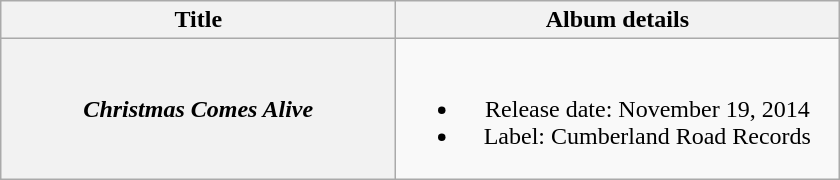<table class="wikitable plainrowheaders" style="text-align:center;">
<tr>
<th style="width:16em;">Title</th>
<th style="width:18em;">Album details</th>
</tr>
<tr>
<th scope="row"><em>Christmas Comes Alive</em></th>
<td><br><ul><li>Release date: November 19, 2014</li><li>Label: Cumberland Road Records</li></ul></td>
</tr>
</table>
